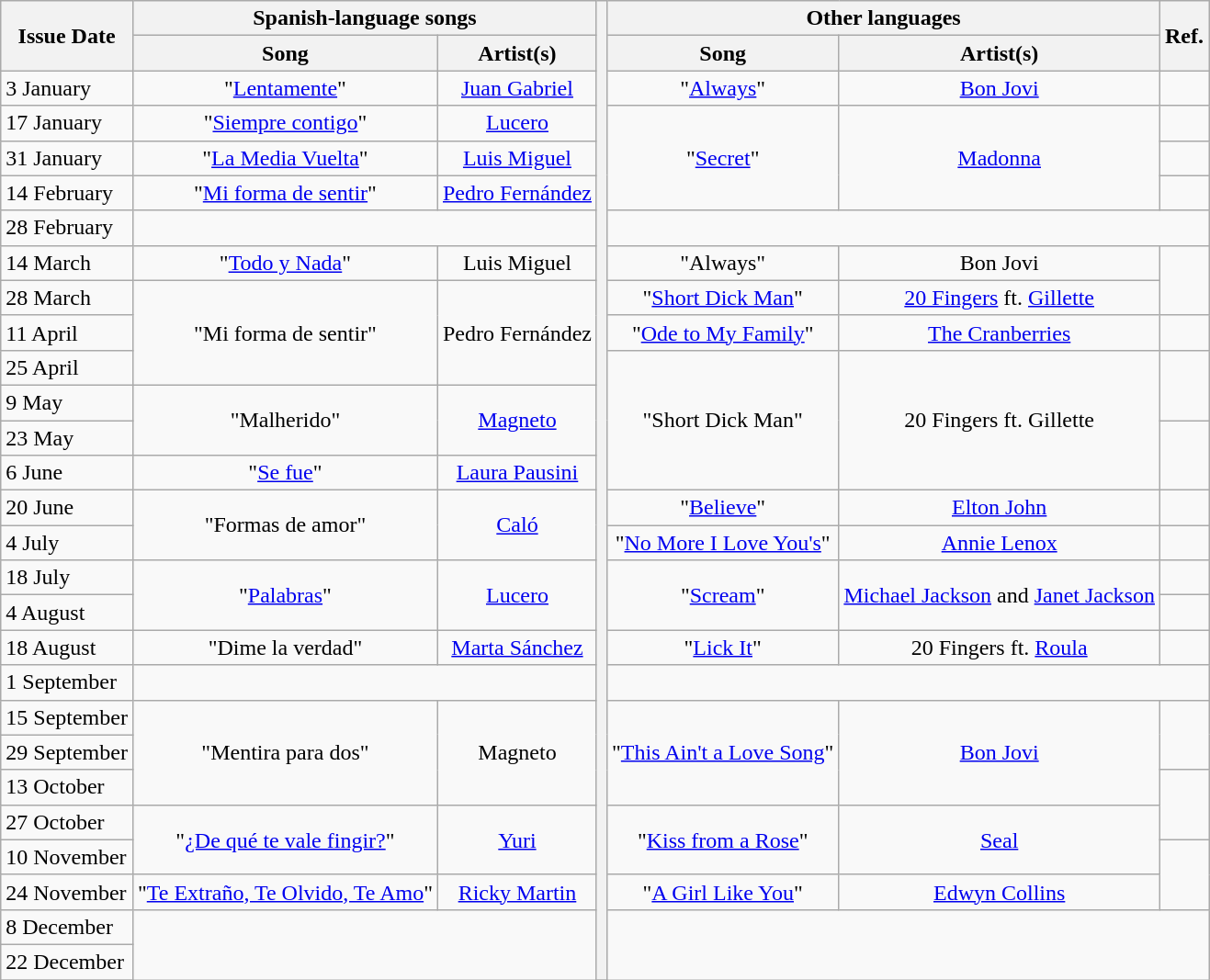<table class="wikitable">
<tr>
<th style="text-align: center;" rowspan="2">Issue Date</th>
<th style="text-align: center;" colspan="2">Spanish-language songs</th>
<th style="text-align: center;" colspan="1" rowspan="28"></th>
<th style="text-align: center;" colspan="2">Other languages</th>
<th style="text-align: center;" rowspan="2">Ref.</th>
</tr>
<tr>
<th>Song</th>
<th>Artist(s)</th>
<th>Song</th>
<th>Artist(s)</th>
</tr>
<tr>
<td>3 January</td>
<td align="center" rowspan="1">"<a href='#'>Lentamente</a>"</td>
<td align="center" rowspan="1"><a href='#'>Juan Gabriel</a></td>
<td align="center" rowspan="1">"<a href='#'>Always</a>"</td>
<td align="center" rowspan="1"><a href='#'>Bon Jovi</a></td>
<td align="center" rowspan="1"></td>
</tr>
<tr>
<td>17 January</td>
<td align="center" rowspan="1">"<a href='#'>Siempre contigo</a>"</td>
<td align="center" rowspan="1"><a href='#'>Lucero</a></td>
<td align="center" rowspan="3">"<a href='#'>Secret</a>"</td>
<td align="center" rowspan="3"><a href='#'>Madonna</a></td>
<td align="center" rowspan="1"></td>
</tr>
<tr>
<td>31 January</td>
<td align="center" rowspan="1">"<a href='#'>La Media Vuelta</a>"</td>
<td align="center" rowspan="1"><a href='#'>Luis Miguel</a></td>
<td align="center" rowspan="1"></td>
</tr>
<tr>
<td>14 February</td>
<td align="center" rowspan="1">"<a href='#'>Mi forma de sentir</a>"</td>
<td align="center" rowspan="1"><a href='#'>Pedro Fernández</a></td>
<td align="center" rowspan="1"></td>
</tr>
<tr>
<td>28 February</td>
</tr>
<tr>
<td>14 March</td>
<td align="center" rowspan="1">"<a href='#'>Todo y Nada</a>"</td>
<td align="center" rowspan="1">Luis Miguel</td>
<td align="center" rowspan="1">"Always"</td>
<td align="center" rowspan="1">Bon Jovi</td>
<td align="center" rowspan="2"></td>
</tr>
<tr>
<td>28 March</td>
<td align="center" rowspan="3">"Mi forma de sentir"</td>
<td align="center" rowspan="3">Pedro Fernández</td>
<td align="center" rowspan="1">"<a href='#'>Short Dick Man</a>"</td>
<td align="center" rowspan="1"><a href='#'>20 Fingers</a> ft. <a href='#'>Gillette</a></td>
</tr>
<tr>
<td>11 April</td>
<td align="center" rowspan="1">"<a href='#'>Ode to My Family</a>"</td>
<td align="center" rowspan="1"><a href='#'>The Cranberries</a></td>
<td align="center" rowspan="1"></td>
</tr>
<tr>
<td>25 April</td>
<td align="center" rowspan="4">"Short Dick Man"</td>
<td align="center" rowspan="4">20 Fingers ft. Gillette</td>
<td align="center" rowspan="2"></td>
</tr>
<tr>
<td>9 May</td>
<td align="center" rowspan="2">"Malherido"</td>
<td align="center" rowspan="2"><a href='#'>Magneto</a></td>
</tr>
<tr>
<td>23 May</td>
<td align="center" rowspan="2"></td>
</tr>
<tr>
<td>6 June</td>
<td align="center" rowspan="1">"<a href='#'>Se fue</a>"</td>
<td align="center" rowspan="1"><a href='#'>Laura Pausini</a></td>
</tr>
<tr>
<td>20 June</td>
<td align="center" rowspan="2">"Formas de amor"</td>
<td align="center" rowspan="2"><a href='#'>Caló</a></td>
<td align="center" rowspan="1">"<a href='#'>Believe</a>"</td>
<td align="center" rowspan="1"><a href='#'>Elton John</a></td>
<td align="center" rowspan="1"></td>
</tr>
<tr>
<td>4 July</td>
<td align="center" rowspan="1">"<a href='#'>No More I Love You's</a>"</td>
<td align="center" rowspan="1"><a href='#'>Annie Lenox</a></td>
<td align="center" rowspan="1"></td>
</tr>
<tr>
<td>18 July</td>
<td align="center" rowspan="2">"<a href='#'>Palabras</a>"</td>
<td align="center" rowspan="2"><a href='#'>Lucero</a></td>
<td align="center" rowspan="2">"<a href='#'>Scream</a>"</td>
<td align="center" rowspan="2"><a href='#'>Michael Jackson</a> and <a href='#'>Janet Jackson</a></td>
<td align="center" rowspan="1"></td>
</tr>
<tr>
<td>4 August</td>
<td align="center" rowspan="1"></td>
</tr>
<tr>
<td>18 August</td>
<td align="center" rowspan="1">"Dime la verdad"</td>
<td align="center" rowspan="1"><a href='#'>Marta Sánchez</a></td>
<td align="center" rowspan="1">"<a href='#'>Lick It</a>"</td>
<td align="center" rowspan="1">20 Fingers ft. <a href='#'>Roula</a></td>
<td align="center" rowspan="1"></td>
</tr>
<tr>
<td>1 September</td>
</tr>
<tr>
<td>15 September</td>
<td align="center" rowspan="3">"Mentira para dos"</td>
<td align="center" rowspan="3">Magneto</td>
<td align="center" rowspan="3">"<a href='#'>This Ain't a Love Song</a>"</td>
<td align="center" rowspan="3"><a href='#'>Bon Jovi</a></td>
<td align="center" rowspan="2"></td>
</tr>
<tr>
<td>29 September</td>
</tr>
<tr>
<td>13 October</td>
<td align="center" rowspan="2"></td>
</tr>
<tr>
<td>27 October</td>
<td align="center" rowspan="2">"<a href='#'>¿De qué te vale fingir?</a>"</td>
<td align="center" rowspan="2"><a href='#'>Yuri</a></td>
<td align="center" rowspan="2">"<a href='#'>Kiss from a Rose</a>"</td>
<td align="center" rowspan="2"><a href='#'>Seal</a></td>
</tr>
<tr>
<td>10 November</td>
<td align="center" rowspan="2"></td>
</tr>
<tr>
<td>24 November</td>
<td align="center" rowspan="1">"<a href='#'>Te Extraño, Te Olvido, Te Amo</a>"</td>
<td align="center" rowspan="1"><a href='#'>Ricky Martin</a></td>
<td align="center" rowspan="1">"<a href='#'>A Girl Like You</a>"</td>
<td align="center" rowspan="1"><a href='#'>Edwyn Collins</a></td>
</tr>
<tr>
<td>8 December</td>
</tr>
<tr>
<td>22 December</td>
</tr>
<tr>
</tr>
</table>
